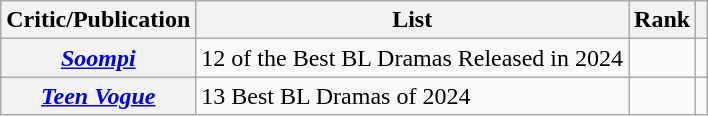<table class="wikitable sortable plainrowheaders">
<tr>
<th scope="col">Critic/Publication</th>
<th scope="col">List</th>
<th scope="col">Rank</th>
<th scope="col" class="unsortable"></th>
</tr>
<tr>
<th scope="row"><em><a href='#'>Soompi</a></em></th>
<td>12 of the Best BL Dramas Released in 2024</td>
<td></td>
<td align="center"></td>
</tr>
<tr>
<th scope="row"><em><a href='#'>Teen Vogue</a></em></th>
<td>13 Best BL Dramas of 2024</td>
<td></td>
<td align="center"></td>
</tr>
</table>
